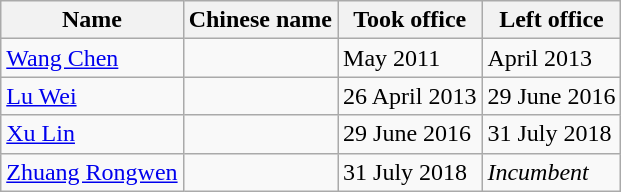<table class="wikitable">
<tr>
<th>Name</th>
<th>Chinese name</th>
<th>Took office</th>
<th>Left office</th>
</tr>
<tr>
<td><a href='#'>Wang Chen</a></td>
<td></td>
<td>May 2011</td>
<td>April 2013</td>
</tr>
<tr>
<td><a href='#'>Lu Wei</a></td>
<td></td>
<td>26 April 2013</td>
<td>29 June 2016</td>
</tr>
<tr>
<td><a href='#'>Xu Lin</a></td>
<td></td>
<td>29 June 2016</td>
<td>31 July 2018</td>
</tr>
<tr>
<td><a href='#'>Zhuang Rongwen</a></td>
<td></td>
<td>31 July 2018</td>
<td><em>Incumbent</em></td>
</tr>
</table>
